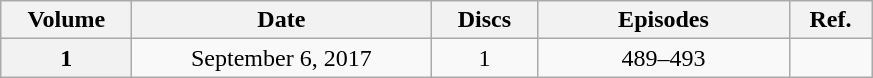<table class="wikitable" style="text-align:center;">
<tr>
<th scope="col" style="width:5em;">Volume</th>
<th scope="col" style="width:12em;">Date</th>
<th scope="col" style="width:4em;">Discs</th>
<th scope="col" style="width:10em;">Episodes</th>
<th scope="col" style="width:3em;">Ref.</th>
</tr>
<tr>
<th scope="row">1</th>
<td>September 6, 2017</td>
<td>1</td>
<td>489–493</td>
<td></td>
</tr>
</table>
